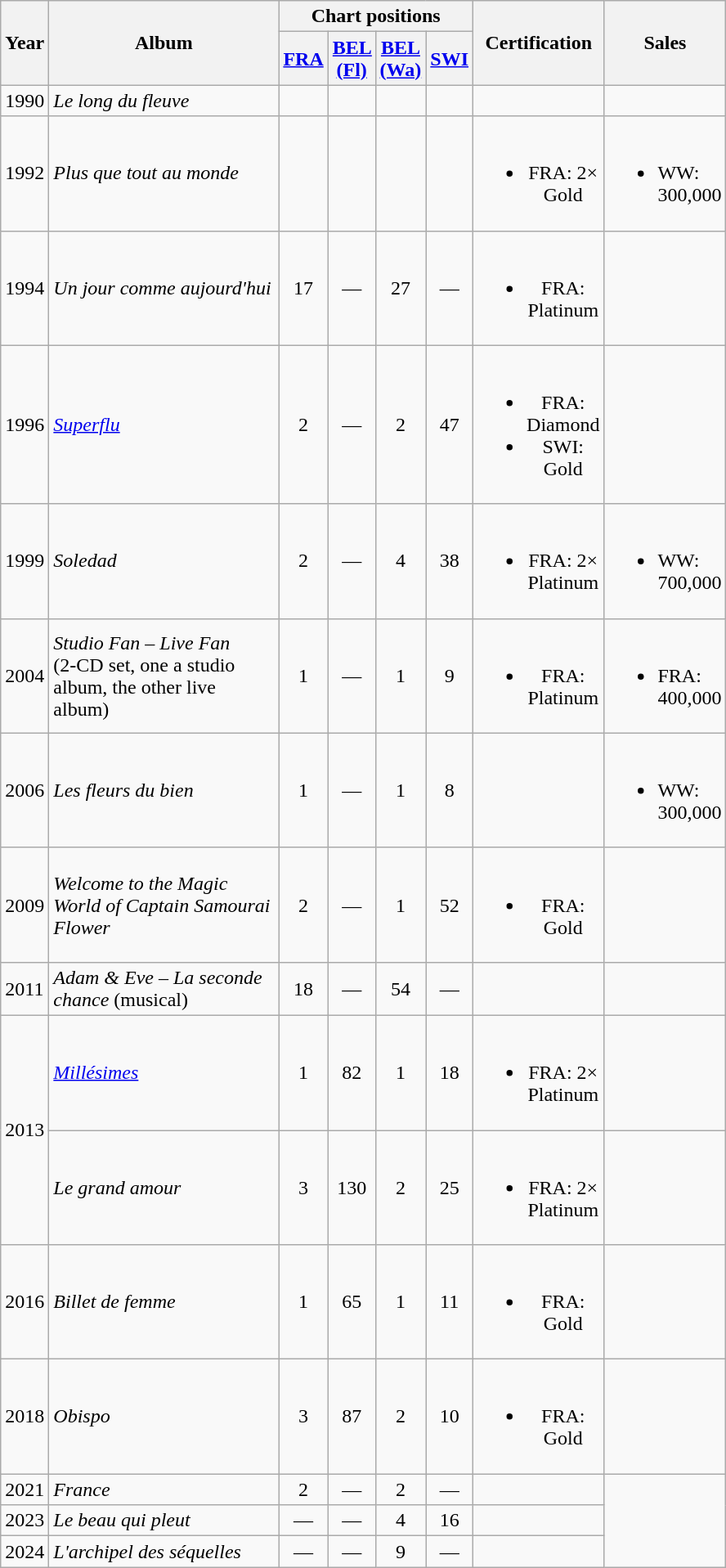<table class="wikitable">
<tr>
<th rowspan="2" width="10">Year</th>
<th rowspan="2" width="180">Album</th>
<th colspan="4">Chart positions</th>
<th rowspan="2" width="80">Certification</th>
<th rowspan="2" width="80">Sales</th>
</tr>
<tr>
<th width="30" align="center"><a href='#'>FRA</a><br></th>
<th width="30" align="center"><a href='#'>BEL (Fl)</a><br></th>
<th width="30" align="center"><a href='#'>BEL (Wa)</a><br></th>
<th width="30" align="center"><a href='#'>SWI</a><br></th>
</tr>
<tr>
<td>1990</td>
<td align="left"><em>Le long du fleuve</em></td>
<td align="center"></td>
<td align="center"></td>
<td align="center"></td>
<td align="center"></td>
<td align="center"></td>
<td></td>
</tr>
<tr>
<td>1992</td>
<td align="left"><em>Plus que tout au monde</em></td>
<td align="center"></td>
<td align="center"></td>
<td align="center"></td>
<td align="center"></td>
<td align="center"><br><ul><li>FRA: 2× Gold</li></ul></td>
<td><br><ul><li>WW: 300,000</li></ul></td>
</tr>
<tr>
<td>1994</td>
<td align="left"><em>Un jour comme aujourd'hui</em></td>
<td align="center">17</td>
<td align="center">—</td>
<td align="center">27</td>
<td align="center">—</td>
<td align="center"><br><ul><li>FRA: Platinum</li></ul></td>
<td></td>
</tr>
<tr>
<td>1996</td>
<td align="left"><em><a href='#'>Superflu</a></em></td>
<td align="center">2</td>
<td align="center">—</td>
<td align="center">2</td>
<td align="center">47</td>
<td align="center"><br><ul><li>FRA: Diamond</li><li>SWI: Gold</li></ul></td>
<td></td>
</tr>
<tr>
<td>1999</td>
<td align="left"><em>Soledad</em></td>
<td align="center">2</td>
<td align="center">—</td>
<td align="center">4</td>
<td align="center">38</td>
<td align="center"><br><ul><li>FRA: 2× Platinum</li></ul></td>
<td><br><ul><li>WW: 700,000</li></ul></td>
</tr>
<tr>
<td>2004</td>
<td align="left"><em>Studio Fan – Live Fan</em><br>(2-CD set, one a studio album, the other live album)</td>
<td align="center">1</td>
<td align="center">—</td>
<td align="center">1</td>
<td align="center">9</td>
<td align="center"><br><ul><li>FRA: Platinum</li></ul></td>
<td><br><ul><li>FRA: 400,000</li></ul></td>
</tr>
<tr>
<td>2006</td>
<td align="left"><em>Les fleurs du bien</em></td>
<td align="center">1</td>
<td align="center">—</td>
<td align="center">1</td>
<td align="center">8</td>
<td align="center"></td>
<td><br><ul><li>WW: 300,000</li></ul></td>
</tr>
<tr>
<td>2009</td>
<td align="left"><em>Welcome to the Magic World of Captain Samourai Flower</em></td>
<td align="center">2</td>
<td align="center">—</td>
<td align="center">1</td>
<td align="center">52</td>
<td align="center"><br><ul><li>FRA: Gold</li></ul></td>
<td></td>
</tr>
<tr>
<td>2011</td>
<td align="left"><em>Adam & Eve – La seconde chance</em> (musical)</td>
<td align="center">18</td>
<td align="center">—</td>
<td align="center">54</td>
<td align="center">—</td>
<td align="center"></td>
<td></td>
</tr>
<tr>
<td rowspan="2">2013</td>
<td align="left"><em><a href='#'>Millésimes</a></em></td>
<td align="center">1</td>
<td align="center">82</td>
<td align="center">1</td>
<td align="center">18</td>
<td align="center"><br><ul><li>FRA: 2× Platinum</li></ul></td>
<td></td>
</tr>
<tr>
<td align="left"><em>Le grand amour</em></td>
<td align="center">3</td>
<td align="center">130</td>
<td align="center">2</td>
<td align="center">25</td>
<td align="center"><br><ul><li>FRA: 2× Platinum</li></ul></td>
<td></td>
</tr>
<tr>
<td>2016</td>
<td align="left"><em>Billet de femme</em></td>
<td align="center">1</td>
<td align="center">65</td>
<td align="center">1</td>
<td align="center">11</td>
<td align="center"><br><ul><li>FRA: Gold</li></ul></td>
<td></td>
</tr>
<tr>
<td>2018</td>
<td align="left"><em>Obispo</em></td>
<td align="center">3</td>
<td align="center">87</td>
<td align="center">2</td>
<td align="center">10</td>
<td align="center"><br><ul><li>FRA: Gold</li></ul></td>
<td></td>
</tr>
<tr>
<td>2021</td>
<td align="left"><em>France</em></td>
<td align="center">2<br></td>
<td align="center">—</td>
<td align="center">2</td>
<td align="center">—</td>
<td align="center"></td>
</tr>
<tr>
<td>2023</td>
<td align="left"><em>Le beau qui pleut</em></td>
<td align="center">—</td>
<td align="center">—</td>
<td align="center">4</td>
<td align="center">16</td>
<td align="center"></td>
</tr>
<tr>
<td>2024</td>
<td align="left"><em>L'archipel des séquelles</em></td>
<td align="center">—</td>
<td align="center">—</td>
<td align="center">9</td>
<td align="center">—</td>
<td align="center"></td>
</tr>
</table>
